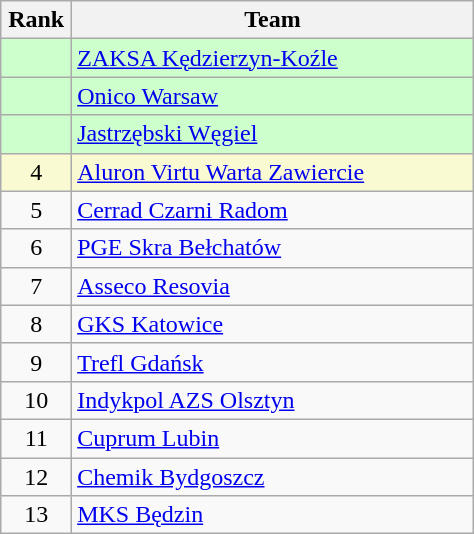<table class="wikitable" style="white-space: nowrap; width:25%;">
<tr>
<th width=15%>Rank</th>
<th>Team</th>
</tr>
<tr bgcolor=#CCFFCC>
<td style="text-align:center;"></td>
<td><a href='#'>ZAKSA Kędzierzyn-Koźle</a></td>
</tr>
<tr bgcolor=#CCFFCC>
<td style="text-align:center;"></td>
<td><a href='#'>Onico Warsaw</a></td>
</tr>
<tr bgcolor=#CCFFCC>
<td style="text-align:center;"></td>
<td><a href='#'>Jastrzębski Węgiel</a></td>
</tr>
<tr bgcolor=#FAFAD2>
<td style="text-align:center;">4</td>
<td><a href='#'>Aluron Virtu Warta Zawiercie</a></td>
</tr>
<tr>
<td style="text-align:center;">5</td>
<td><a href='#'>Cerrad Czarni Radom</a></td>
</tr>
<tr>
<td style="text-align:center;">6</td>
<td><a href='#'>PGE Skra Bełchatów</a></td>
</tr>
<tr>
<td style="text-align:center;">7</td>
<td><a href='#'>Asseco Resovia</a></td>
</tr>
<tr>
<td style="text-align:center;">8</td>
<td><a href='#'>GKS Katowice</a></td>
</tr>
<tr>
<td style="text-align:center;">9</td>
<td><a href='#'>Trefl Gdańsk</a></td>
</tr>
<tr>
<td style="text-align:center;">10</td>
<td><a href='#'>Indykpol AZS Olsztyn</a></td>
</tr>
<tr>
<td style="text-align:center;">11</td>
<td><a href='#'>Cuprum Lubin</a></td>
</tr>
<tr>
<td style="text-align:center;">12</td>
<td><a href='#'>Chemik Bydgoszcz</a></td>
</tr>
<tr>
<td style="text-align:center;">13</td>
<td><a href='#'>MKS Będzin</a></td>
</tr>
</table>
